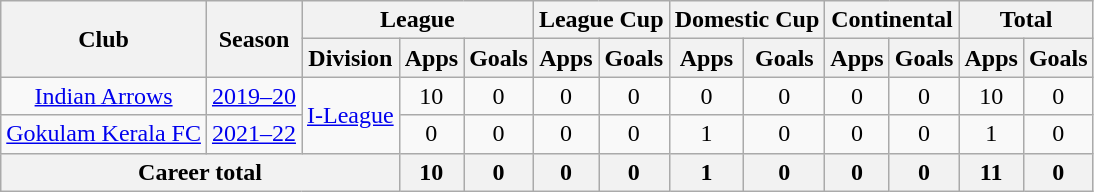<table class="wikitable" style="text-align: center;">
<tr>
<th rowspan="2">Club</th>
<th rowspan="2">Season</th>
<th colspan="3">League</th>
<th colspan="2">League Cup</th>
<th colspan="2">Domestic Cup</th>
<th colspan="2">Continental</th>
<th colspan="2">Total</th>
</tr>
<tr>
<th>Division</th>
<th>Apps</th>
<th>Goals</th>
<th>Apps</th>
<th>Goals</th>
<th>Apps</th>
<th>Goals</th>
<th>Apps</th>
<th>Goals</th>
<th>Apps</th>
<th>Goals</th>
</tr>
<tr>
<td rowspan="1"><a href='#'>Indian Arrows</a></td>
<td><a href='#'>2019–20</a></td>
<td rowspan="2"><a href='#'>I-League</a></td>
<td>10</td>
<td>0</td>
<td>0</td>
<td>0</td>
<td>0</td>
<td>0</td>
<td>0</td>
<td>0</td>
<td>10</td>
<td>0</td>
</tr>
<tr>
<td><a href='#'>Gokulam Kerala FC</a></td>
<td><a href='#'>2021–22</a></td>
<td>0</td>
<td>0</td>
<td>0</td>
<td>0</td>
<td>1</td>
<td>0</td>
<td>0</td>
<td>0</td>
<td>1</td>
<td>0</td>
</tr>
<tr>
<th colspan="3">Career total</th>
<th>10</th>
<th>0</th>
<th>0</th>
<th>0</th>
<th>1</th>
<th>0</th>
<th>0</th>
<th>0</th>
<th>11</th>
<th>0</th>
</tr>
</table>
